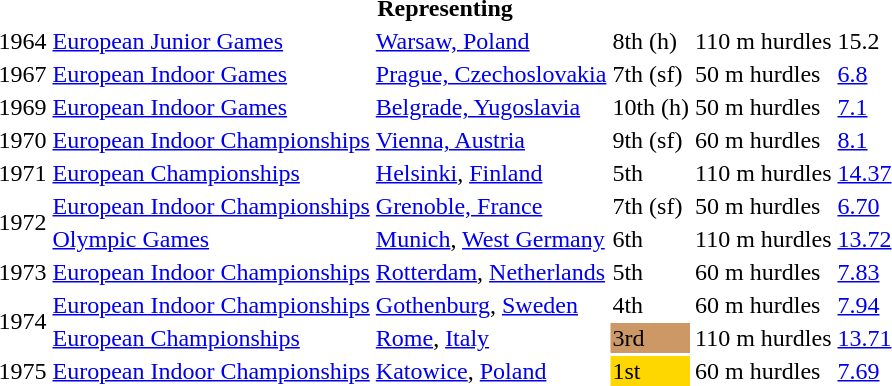<table>
<tr>
<th colspan="6">Representing </th>
</tr>
<tr>
<td>1964</td>
<td><a href='#'>European Junior Games</a></td>
<td><a href='#'>Warsaw, Poland</a></td>
<td>8th (h)</td>
<td>110 m hurdles</td>
<td>15.2</td>
</tr>
<tr>
<td>1967</td>
<td><a href='#'>European Indoor Games</a></td>
<td><a href='#'>Prague, Czechoslovakia</a></td>
<td>7th (sf)</td>
<td>50 m hurdles</td>
<td><a href='#'>6.8</a></td>
</tr>
<tr>
<td>1969</td>
<td><a href='#'>European Indoor Games</a></td>
<td><a href='#'>Belgrade, Yugoslavia</a></td>
<td>10th (h)</td>
<td>50 m hurdles</td>
<td><a href='#'>7.1</a></td>
</tr>
<tr>
<td>1970</td>
<td><a href='#'>European Indoor Championships</a></td>
<td><a href='#'>Vienna, Austria</a></td>
<td>9th (sf)</td>
<td>60 m hurdles</td>
<td><a href='#'>8.1</a></td>
</tr>
<tr>
<td>1971</td>
<td><a href='#'>European Championships</a></td>
<td><a href='#'>Helsinki</a>, <a href='#'>Finland</a></td>
<td>5th</td>
<td>110 m hurdles</td>
<td><a href='#'>14.37</a></td>
</tr>
<tr>
<td rowspan=2>1972</td>
<td><a href='#'>European Indoor Championships</a></td>
<td><a href='#'>Grenoble, France</a></td>
<td>7th (sf)</td>
<td>50 m hurdles</td>
<td><a href='#'>6.70</a></td>
</tr>
<tr>
<td><a href='#'>Olympic Games</a></td>
<td><a href='#'>Munich</a>, <a href='#'>West Germany</a></td>
<td>6th</td>
<td>110 m hurdles</td>
<td><a href='#'>13.72</a></td>
</tr>
<tr>
<td>1973</td>
<td><a href='#'>European Indoor Championships</a></td>
<td><a href='#'>Rotterdam</a>, <a href='#'>Netherlands</a></td>
<td>5th</td>
<td>60 m hurdles</td>
<td><a href='#'>7.83</a></td>
</tr>
<tr>
<td rowspan=2>1974</td>
<td><a href='#'>European Indoor Championships</a></td>
<td><a href='#'>Gothenburg</a>, <a href='#'>Sweden</a></td>
<td>4th</td>
<td>60 m hurdles</td>
<td><a href='#'>7.94</a></td>
</tr>
<tr>
<td><a href='#'>European Championships</a></td>
<td><a href='#'>Rome</a>, <a href='#'>Italy</a></td>
<td bgcolor="cc9966">3rd</td>
<td>110 m hurdles</td>
<td><a href='#'>13.71</a></td>
</tr>
<tr>
<td>1975</td>
<td><a href='#'>European Indoor Championships</a></td>
<td><a href='#'>Katowice</a>, <a href='#'>Poland</a></td>
<td bgcolor="gold">1st</td>
<td>60 m hurdles</td>
<td><a href='#'>7.69</a></td>
</tr>
</table>
